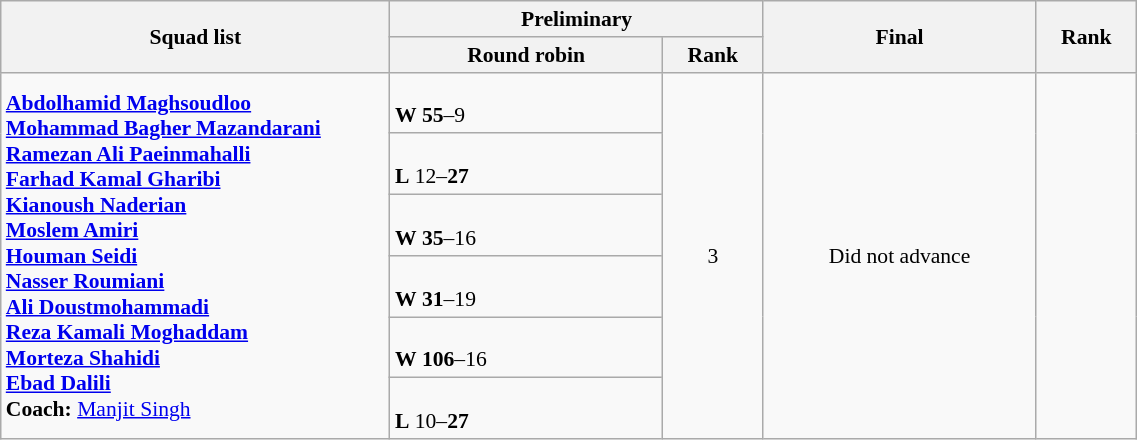<table class="wikitable" width="60%" style="text-align:left; font-size:90%">
<tr>
<th rowspan="2" width="20%">Squad list</th>
<th colspan="2">Preliminary</th>
<th rowspan="2" width="14%">Final</th>
<th rowspan="2" width="5%">Rank</th>
</tr>
<tr>
<th width="14%">Round robin</th>
<th width="5%">Rank</th>
</tr>
<tr>
<td rowspan="6"><strong><a href='#'>Abdolhamid Maghsoudloo</a><br><a href='#'>Mohammad Bagher Mazandarani</a><br><a href='#'>Ramezan Ali Paeinmahalli</a><br><a href='#'>Farhad Kamal Gharibi</a><br><a href='#'>Kianoush Naderian</a><br><a href='#'>Moslem Amiri</a><br><a href='#'>Houman Seidi</a><br><a href='#'>Nasser Roumiani</a><br><a href='#'>Ali Doustmohammadi</a><br><a href='#'>Reza Kamali Moghaddam</a><br><a href='#'>Morteza Shahidi</a><br><a href='#'>Ebad Dalili</a><br>Coach:</strong>  <a href='#'>Manjit Singh</a></td>
<td><br><strong>W</strong> <strong>55</strong>–9</td>
<td rowspan="6" align=center>3</td>
<td rowspan="6" align="center">Did not advance</td>
<td rowspan="6" align="center"></td>
</tr>
<tr>
<td><br><strong>L</strong> 12–<strong>27</strong></td>
</tr>
<tr>
<td><br><strong>W</strong> <strong>35</strong>–16</td>
</tr>
<tr>
<td><br><strong>W</strong> <strong>31</strong>–19</td>
</tr>
<tr>
<td><br><strong>W</strong> <strong>106</strong>–16</td>
</tr>
<tr>
<td><br><strong>L</strong> 10–<strong>27</strong></td>
</tr>
</table>
